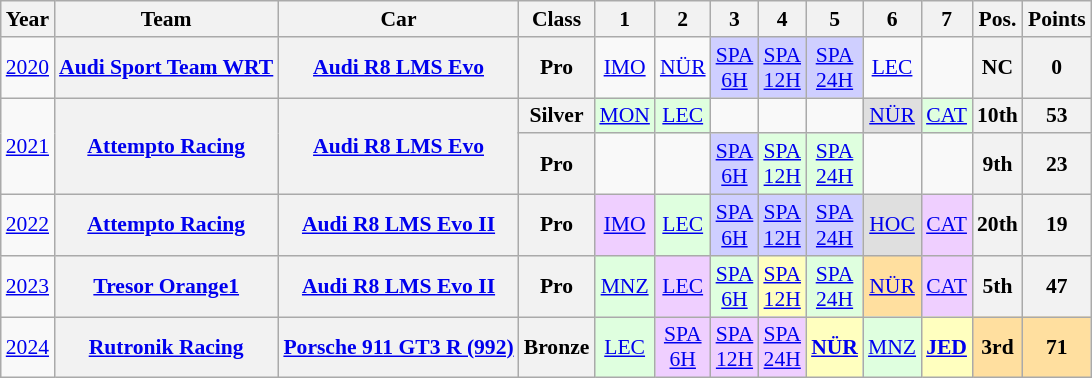<table class="wikitable" border="1" style="text-align:center; font-size:90%;">
<tr>
<th>Year</th>
<th>Team</th>
<th>Car</th>
<th>Class</th>
<th>1</th>
<th>2</th>
<th>3</th>
<th>4</th>
<th>5</th>
<th>6</th>
<th>7</th>
<th>Pos.</th>
<th>Points</th>
</tr>
<tr>
<td><a href='#'>2020</a></td>
<th><a href='#'>Audi Sport Team WRT</a></th>
<th><a href='#'>Audi R8 LMS Evo</a></th>
<th>Pro</th>
<td><a href='#'>IMO</a></td>
<td><a href='#'>NÜR</a></td>
<td style="background:#CFCFFF;"><a href='#'>SPA<br>6H</a><br></td>
<td style="background:#CFCFFF;"><a href='#'>SPA<br>12H</a><br></td>
<td style="background:#CFCFFF;"><a href='#'>SPA<br>24H</a><br></td>
<td><a href='#'>LEC</a></td>
<td></td>
<th>NC</th>
<th>0</th>
</tr>
<tr>
<td rowspan=2><a href='#'>2021</a></td>
<th rowspan=2><a href='#'>Attempto Racing</a></th>
<th rowspan=2><a href='#'>Audi R8 LMS Evo</a></th>
<th>Silver</th>
<td style="background:#DFFFDF;"><a href='#'>MON</a><br></td>
<td style="background:#DFFFDF;"><a href='#'>LEC</a><br></td>
<td></td>
<td></td>
<td></td>
<td style="background:#DFDFDF;"><a href='#'>NÜR</a><br></td>
<td style="background:#DFFFDF;"><a href='#'>CAT</a><br></td>
<th>10th</th>
<th>53</th>
</tr>
<tr>
<th>Pro</th>
<td></td>
<td></td>
<td style="background:#CFCFFF;"><a href='#'>SPA<br>6H</a><br></td>
<td style="background:#DFFFDF;"><a href='#'>SPA<br>12H</a><br></td>
<td style="background:#DFFFDF;"><a href='#'>SPA<br>24H</a><br></td>
<td></td>
<td></td>
<th>9th</th>
<th>23</th>
</tr>
<tr>
<td><a href='#'>2022</a></td>
<th><a href='#'>Attempto Racing</a></th>
<th><a href='#'>Audi R8 LMS Evo II</a></th>
<th>Pro</th>
<td style="background:#EFCFFF;"><a href='#'>IMO</a><br></td>
<td style="background:#DFFFDF;"><a href='#'>LEC</a><br></td>
<td style="background:#CFCFFF;"><a href='#'>SPA<br>6H</a><br></td>
<td style="background:#CFCFFF;"><a href='#'>SPA<br>12H</a><br></td>
<td style="background:#CFCFFF;"><a href='#'>SPA<br>24H</a><br></td>
<td style="background:#DFDFDF;"><a href='#'>HOC</a><br></td>
<td style="background:#EFCFFF;"><a href='#'>CAT</a><br></td>
<th>20th</th>
<th>19</th>
</tr>
<tr>
<td><a href='#'>2023</a></td>
<th><a href='#'>Tresor Orange1</a></th>
<th><a href='#'>Audi R8 LMS Evo II</a></th>
<th>Pro</th>
<td style="background:#DFFFDF;"><a href='#'>MNZ</a><br></td>
<td style="background:#EFCFFF;"><a href='#'>LEC</a><br></td>
<td style="background:#DFFFDF;"><a href='#'>SPA<br>6H</a><br></td>
<td style="background:#FFFFBF;"><a href='#'>SPA<br>12H</a><br></td>
<td style="background:#DFFFDF;"><a href='#'>SPA<br>24H</a><br></td>
<td style="background:#FFDF9F;"><a href='#'>NÜR</a><br></td>
<td style="background:#EFCFFF;"><a href='#'>CAT</a><br></td>
<th>5th</th>
<th>47</th>
</tr>
<tr>
<td><a href='#'>2024</a></td>
<th><a href='#'>Rutronik Racing</a></th>
<th><a href='#'>Porsche 911 GT3 R (992)</a></th>
<th>Bronze</th>
<td style="background:#dfffdf;"><a href='#'>LEC</a><br></td>
<td style="background:#efcfff;"><a href='#'>SPA<br>6H</a><br></td>
<td style="background:#efcfff;"><a href='#'>SPA<br>12H</a><br></td>
<td style="background:#efcfff;"><a href='#'>SPA<br>24H</a><br></td>
<td style="background:#ffffbf;"><strong><a href='#'>NÜR</a></strong><br></td>
<td style="background:#dfffdf;"><a href='#'>MNZ</a><br></td>
<td style="background:#ffffbf;"><strong><a href='#'>JED</a></strong><br></td>
<th style="background:#FFDF9F;"><strong>3rd</strong></th>
<th style="background:#FFDF9F;">71</th>
</tr>
</table>
